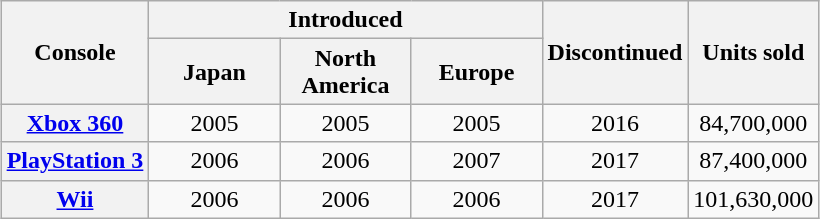<table class="wikitable" style="margin: 1em auto 1em auto;">
<tr>
<th rowspan="2">Console</th>
<th colspan="3">Introduced</th>
<th rowspan="2">Discontinued</th>
<th rowspan="2">Units sold</th>
</tr>
<tr>
<th style="width:5em;">Japan</th>
<th style="width:5em;">North America</th>
<th style="width:5em;">Europe</th>
</tr>
<tr style="text-align: center;">
<th><a href='#'>Xbox 360</a></th>
<td>2005</td>
<td>2005</td>
<td>2005</td>
<td>2016</td>
<td>84,700,000</td>
</tr>
<tr style="text-align: center;">
<th><a href='#'>PlayStation 3</a></th>
<td>2006</td>
<td>2006</td>
<td>2007</td>
<td>2017</td>
<td>87,400,000</td>
</tr>
<tr style="text-align: center;">
<th><a href='#'>Wii</a></th>
<td>2006</td>
<td>2006</td>
<td>2006</td>
<td>2017</td>
<td>101,630,000</td>
</tr>
</table>
